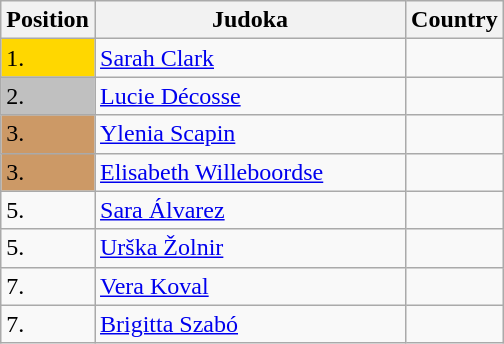<table class=wikitable>
<tr>
<th width=10>Position</th>
<th width=200>Judoka</th>
<th width=10>Country</th>
</tr>
<tr>
<td bgcolor=gold>1.</td>
<td><a href='#'>Sarah Clark</a></td>
<td></td>
</tr>
<tr>
<td bgcolor="silver">2.</td>
<td><a href='#'>Lucie Décosse</a></td>
<td></td>
</tr>
<tr>
<td bgcolor="CC9966">3.</td>
<td><a href='#'>Ylenia Scapin</a></td>
<td></td>
</tr>
<tr>
<td bgcolor="CC9966">3.</td>
<td><a href='#'>Elisabeth Willeboordse</a></td>
<td></td>
</tr>
<tr>
<td>5.</td>
<td><a href='#'>Sara Álvarez</a></td>
<td></td>
</tr>
<tr>
<td>5.</td>
<td><a href='#'>Urška Žolnir</a></td>
<td></td>
</tr>
<tr>
<td>7.</td>
<td><a href='#'>Vera Koval</a></td>
<td></td>
</tr>
<tr>
<td>7.</td>
<td><a href='#'>Brigitta Szabó</a></td>
<td></td>
</tr>
</table>
